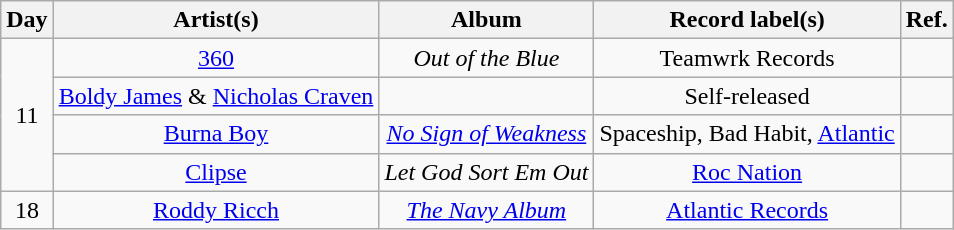<table class="wikitable" style="text-align:center;">
<tr>
<th scope="col">Day</th>
<th scope="col">Artist(s)</th>
<th scope="col">Album</th>
<th scope="col">Record label(s)</th>
<th scope="col">Ref.</th>
</tr>
<tr>
<td rowspan="4">11</td>
<td><a href='#'>360</a></td>
<td><em>Out of the Blue</em></td>
<td>Teamwrk Records</td>
<td></td>
</tr>
<tr>
<td><a href='#'>Boldy James</a> & <a href='#'>Nicholas Craven</a></td>
<td></td>
<td>Self-released</td>
<td></td>
</tr>
<tr>
<td><a href='#'>Burna Boy</a></td>
<td><em><a href='#'>No Sign of Weakness</a></em></td>
<td>Spaceship, Bad Habit, <a href='#'>Atlantic</a></td>
<td></td>
</tr>
<tr>
<td><a href='#'>Clipse</a></td>
<td><em>Let God Sort Em Out</em></td>
<td><a href='#'>Roc Nation</a></td>
<td></td>
</tr>
<tr>
<td>18</td>
<td><a href='#'>Roddy Ricch</a></td>
<td><em><a href='#'>The Navy Album</a></em></td>
<td><a href='#'>Atlantic Records</a></td>
<td></td>
</tr>
</table>
